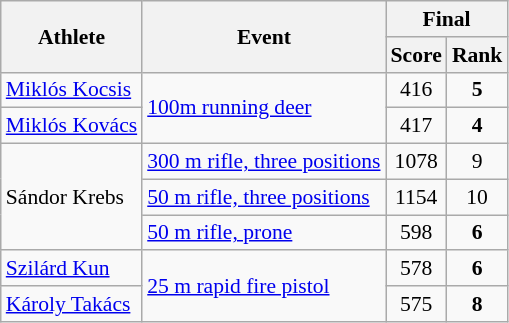<table class="wikitable" style="font-size:90%">
<tr>
<th rowspan="2">Athlete</th>
<th rowspan="2">Event</th>
<th colspan="2">Final</th>
</tr>
<tr>
<th>Score</th>
<th>Rank</th>
</tr>
<tr>
<td><a href='#'>Miklós Kocsis</a></td>
<td rowspan=2><a href='#'>100m running deer</a></td>
<td align="center">416</td>
<td align="center"><strong>5</strong></td>
</tr>
<tr>
<td><a href='#'>Miklós Kovács</a></td>
<td align="center">417</td>
<td align="center"><strong>4</strong></td>
</tr>
<tr>
<td rowspan=3>Sándor Krebs</td>
<td><a href='#'>300 m rifle, three positions</a></td>
<td align="center">1078</td>
<td align="center">9</td>
</tr>
<tr>
<td><a href='#'>50 m rifle, three positions</a></td>
<td align="center">1154</td>
<td align="center">10</td>
</tr>
<tr>
<td><a href='#'>50 m rifle, prone</a></td>
<td align="center">598</td>
<td align="center"><strong>6</strong></td>
</tr>
<tr>
<td><a href='#'>Szilárd Kun</a></td>
<td rowspan=2><a href='#'>25 m rapid fire pistol</a></td>
<td align="center">578</td>
<td align="center"><strong>6</strong></td>
</tr>
<tr>
<td><a href='#'>Károly Takács</a></td>
<td align="center">575</td>
<td align="center"><strong>8</strong></td>
</tr>
</table>
